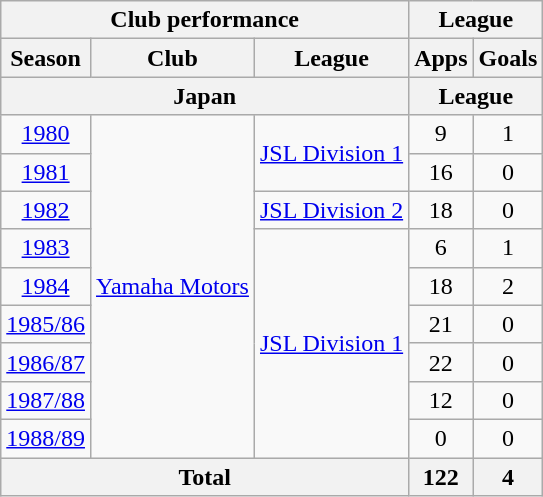<table class="wikitable" style="text-align:center;">
<tr>
<th colspan=3>Club performance</th>
<th colspan=2>League</th>
</tr>
<tr>
<th>Season</th>
<th>Club</th>
<th>League</th>
<th>Apps</th>
<th>Goals</th>
</tr>
<tr>
<th colspan=3>Japan</th>
<th colspan=2>League</th>
</tr>
<tr>
<td><a href='#'>1980</a></td>
<td rowspan="9"><a href='#'>Yamaha Motors</a></td>
<td rowspan="2"><a href='#'>JSL Division 1</a></td>
<td>9</td>
<td>1</td>
</tr>
<tr>
<td><a href='#'>1981</a></td>
<td>16</td>
<td>0</td>
</tr>
<tr>
<td><a href='#'>1982</a></td>
<td><a href='#'>JSL Division 2</a></td>
<td>18</td>
<td>0</td>
</tr>
<tr>
<td><a href='#'>1983</a></td>
<td rowspan="6"><a href='#'>JSL Division 1</a></td>
<td>6</td>
<td>1</td>
</tr>
<tr>
<td><a href='#'>1984</a></td>
<td>18</td>
<td>2</td>
</tr>
<tr>
<td><a href='#'>1985/86</a></td>
<td>21</td>
<td>0</td>
</tr>
<tr>
<td><a href='#'>1986/87</a></td>
<td>22</td>
<td>0</td>
</tr>
<tr>
<td><a href='#'>1987/88</a></td>
<td>12</td>
<td>0</td>
</tr>
<tr>
<td><a href='#'>1988/89</a></td>
<td>0</td>
<td>0</td>
</tr>
<tr>
<th colspan=3>Total</th>
<th>122</th>
<th>4</th>
</tr>
</table>
